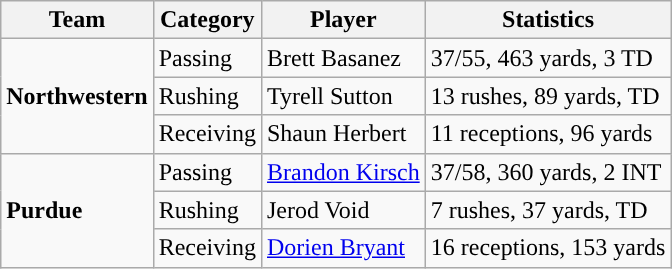<table class="wikitable" style="float: left;">
<tr>
<th>Team</th>
<th>Category</th>
<th>Player</th>
<th>Statistics</th>
</tr>
<tr>
<td rowspan=3><strong>Northwestern</strong></td>
<td>Passing</td>
<td>Brett Basanez</td>
<td>37/55, 463 yards, 3 TD</td>
</tr>
<tr>
<td>Rushing</td>
<td>Tyrell Sutton</td>
<td>13 rushes, 89 yards, TD</td>
</tr>
<tr>
<td>Receiving</td>
<td>Shaun Herbert</td>
<td>11 receptions, 96 yards</td>
</tr>
<tr>
<td rowspan=3><strong>Purdue</strong></td>
<td>Passing</td>
<td><a href='#'>Brandon Kirsch</a></td>
<td>37/58, 360 yards, 2 INT</td>
</tr>
<tr>
<td>Rushing</td>
<td>Jerod Void</td>
<td>7 rushes, 37 yards, TD</td>
</tr>
<tr>
<td>Receiving</td>
<td><a href='#'>Dorien Bryant</a></td>
<td>16 receptions, 153 yards</td>
</tr>
</table>
